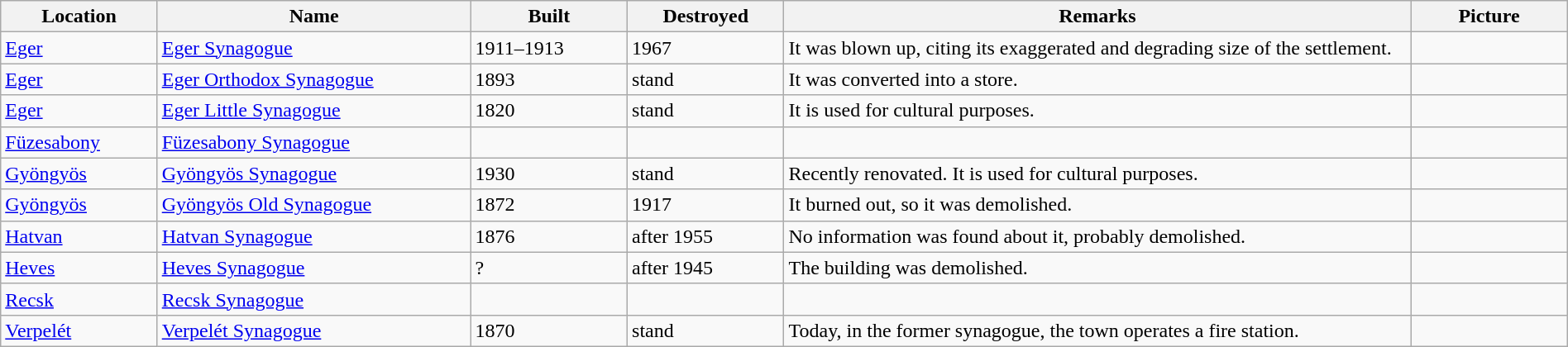<table class="wikitable sortable" width="100%">
<tr>
<th width="10%">Location</th>
<th width="20%">Name</th>
<th width="10%">Built</th>
<th width="10%">Destroyed</th>
<th width="40%" class="unsortable">Remarks</th>
<th width="10%" class="unsortable">Picture</th>
</tr>
<tr>
<td><a href='#'>Eger</a></td>
<td><a href='#'>Eger Synagogue</a></td>
<td>1911–1913</td>
<td>1967</td>
<td>It was blown up, citing its exaggerated and degrading size of the settlement.</td>
<td></td>
</tr>
<tr>
<td><a href='#'>Eger</a></td>
<td><a href='#'>Eger Orthodox Synagogue</a></td>
<td>1893</td>
<td>stand</td>
<td>It was converted into a store.</td>
<td></td>
</tr>
<tr>
<td><a href='#'>Eger</a></td>
<td><a href='#'>Eger Little Synagogue</a></td>
<td>1820</td>
<td>stand</td>
<td>It is used for cultural purposes.</td>
<td></td>
</tr>
<tr>
<td><a href='#'>Füzesabony</a></td>
<td><a href='#'>Füzesabony Synagogue</a></td>
<td></td>
<td></td>
<td></td>
<td></td>
</tr>
<tr>
<td><a href='#'>Gyöngyös</a></td>
<td><a href='#'>Gyöngyös Synagogue</a></td>
<td>1930</td>
<td>stand</td>
<td>Recently renovated. It is used for cultural purposes.</td>
<td></td>
</tr>
<tr>
<td><a href='#'>Gyöngyös</a></td>
<td><a href='#'>Gyöngyös Old Synagogue</a></td>
<td>1872</td>
<td>1917</td>
<td>It burned out, so it was demolished.</td>
<td></td>
</tr>
<tr>
<td><a href='#'>Hatvan</a></td>
<td><a href='#'>Hatvan Synagogue</a></td>
<td>1876</td>
<td>after 1955</td>
<td>No information was found about it, probably demolished.</td>
<td></td>
</tr>
<tr>
<td><a href='#'>Heves</a></td>
<td><a href='#'>Heves Synagogue</a></td>
<td>?</td>
<td>after 1945</td>
<td>The building was demolished.</td>
<td></td>
</tr>
<tr>
<td><a href='#'>Recsk</a></td>
<td><a href='#'>Recsk Synagogue</a></td>
<td></td>
<td></td>
<td></td>
<td></td>
</tr>
<tr>
<td><a href='#'>Verpelét</a></td>
<td><a href='#'>Verpelét Synagogue</a></td>
<td>1870</td>
<td>stand</td>
<td>Today, in the former synagogue, the town operates a fire station.</td>
<td></td>
</tr>
</table>
